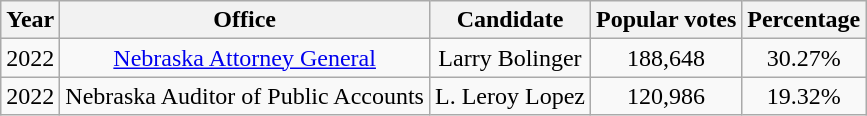<table class="wikitable" style="text-align:center;">
<tr>
<th>Year</th>
<th>Office</th>
<th>Candidate</th>
<th>Popular votes</th>
<th>Percentage</th>
</tr>
<tr>
<td>2022</td>
<td><a href='#'>Nebraska Attorney General</a></td>
<td>Larry Bolinger</td>
<td>188,648</td>
<td>30.27%</td>
</tr>
<tr>
<td>2022</td>
<td>Nebraska Auditor of Public Accounts</td>
<td>L. Leroy Lopez</td>
<td>120,986</td>
<td>19.32%</td>
</tr>
</table>
